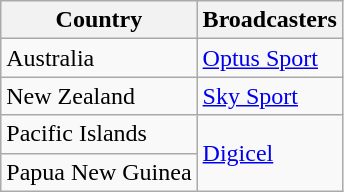<table class="wikitable sortable">
<tr>
<th>Country</th>
<th>Broadcasters</th>
</tr>
<tr>
<td>Australia</td>
<td><a href='#'>Optus Sport</a></td>
</tr>
<tr>
<td>New Zealand</td>
<td><a href='#'>Sky Sport</a></td>
</tr>
<tr>
<td>Pacific Islands</td>
<td rowspan="2"><a href='#'>Digicel</a></td>
</tr>
<tr>
<td>Papua New Guinea</td>
</tr>
</table>
